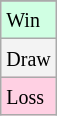<table class="wikitable">
<tr>
</tr>
<tr bgcolor = "#d0ffe3">
<td><small>Win</small></td>
</tr>
<tr bgcolor = "#f3f3f3">
<td><small>Draw</small></td>
</tr>
<tr bgcolor = "#ffd0e3">
<td><small>Loss</small></td>
</tr>
</table>
